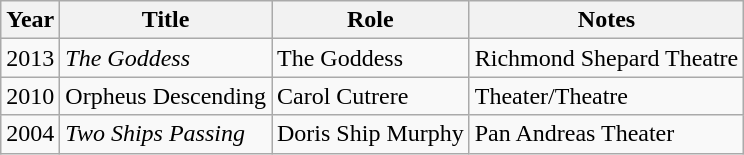<table class="wikitable sortable">
<tr>
<th>Year</th>
<th>Title</th>
<th>Role</th>
<th class="unsortable">Notes</th>
</tr>
<tr>
<td>2013</td>
<td><em>The Goddess</em></td>
<td>The Goddess</td>
<td>Richmond Shepard Theatre</td>
</tr>
<tr>
<td>2010</td>
<td>Orpheus Descending</td>
<td>Carol Cutrere</td>
<td>Theater/Theatre</td>
</tr>
<tr>
<td>2004</td>
<td><em>Two Ships Passing</em></td>
<td>Doris Ship Murphy</td>
<td>Pan Andreas Theater</td>
</tr>
</table>
